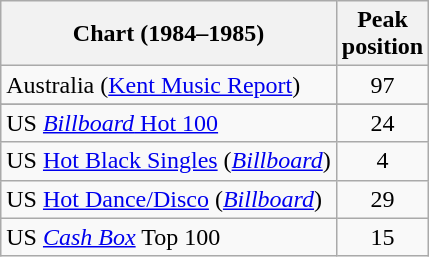<table class="wikitable sortable">
<tr>
<th>Chart (1984–1985)</th>
<th>Peak<br>position</th>
</tr>
<tr>
<td>Australia (<a href='#'>Kent Music Report</a>)</td>
<td align="center">97</td>
</tr>
<tr>
</tr>
<tr>
<td>US <a href='#'><em>Billboard</em> Hot 100</a></td>
<td align="center">24</td>
</tr>
<tr>
<td>US <a href='#'>Hot Black Singles</a> (<em><a href='#'>Billboard</a></em>)</td>
<td align="center">4</td>
</tr>
<tr>
<td>US <a href='#'>Hot Dance/Disco</a> (<em><a href='#'>Billboard</a></em>)</td>
<td align="center">29</td>
</tr>
<tr>
<td>US <em><a href='#'>Cash Box</a></em> Top 100</td>
<td align="center">15</td>
</tr>
</table>
